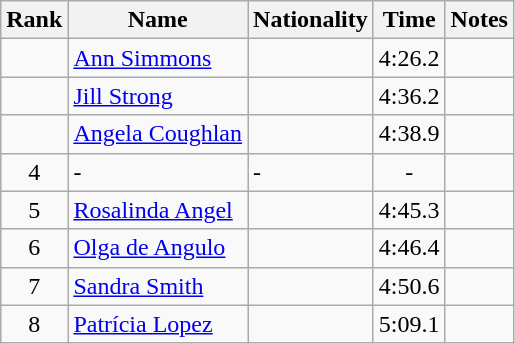<table class="wikitable sortable" style="text-align:center">
<tr>
<th>Rank</th>
<th>Name</th>
<th>Nationality</th>
<th>Time</th>
<th>Notes</th>
</tr>
<tr>
<td></td>
<td align=left><a href='#'>Ann Simmons</a></td>
<td align=left></td>
<td>4:26.2</td>
<td></td>
</tr>
<tr>
<td></td>
<td align=left><a href='#'>Jill Strong</a></td>
<td align=left></td>
<td>4:36.2</td>
<td></td>
</tr>
<tr>
<td></td>
<td align=left><a href='#'>Angela Coughlan</a></td>
<td align=left></td>
<td>4:38.9</td>
<td></td>
</tr>
<tr>
<td>4</td>
<td align=left>-</td>
<td align=left>-</td>
<td>-</td>
<td></td>
</tr>
<tr>
<td>5</td>
<td align=left><a href='#'>Rosalinda Angel</a></td>
<td align=left></td>
<td>4:45.3</td>
<td></td>
</tr>
<tr>
<td>6</td>
<td align=left><a href='#'>Olga de Angulo</a></td>
<td align=left></td>
<td>4:46.4</td>
<td></td>
</tr>
<tr>
<td>7</td>
<td align=left><a href='#'>Sandra Smith</a></td>
<td align=left></td>
<td>4:50.6</td>
<td></td>
</tr>
<tr>
<td>8</td>
<td align=left><a href='#'>Patrícia Lopez</a></td>
<td align=left></td>
<td>5:09.1</td>
<td></td>
</tr>
</table>
